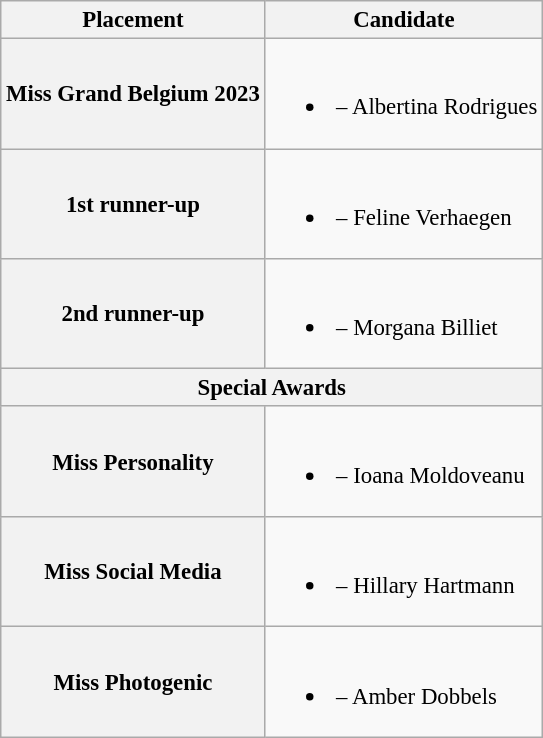<table class="wikitable" style="font-size: 95%">
<tr>
<th>Placement</th>
<th>Candidate</th>
</tr>
<tr>
<th>Miss Grand Belgium 2023</th>
<td><br><ul><li><strong></strong> – Albertina Rodrigues</li></ul></td>
</tr>
<tr>
<th>1st runner-up</th>
<td><br><ul><li><strong></strong> – Feline Verhaegen</li></ul></td>
</tr>
<tr>
<th>2nd runner-up</th>
<td><br><ul><li><strong></strong> – Morgana Billiet</li></ul></td>
</tr>
<tr>
<th colspan=2>Special Awards</th>
</tr>
<tr>
<th>Miss Personality</th>
<td><br><ul><li><strong></strong> – Ioana Moldoveanu</li></ul></td>
</tr>
<tr>
<th>Miss Social Media</th>
<td><br><ul><li><strong></strong> – Hillary Hartmann</li></ul></td>
</tr>
<tr>
<th>Miss Photogenic</th>
<td><br><ul><li><strong></strong> – Amber Dobbels</li></ul></td>
</tr>
</table>
